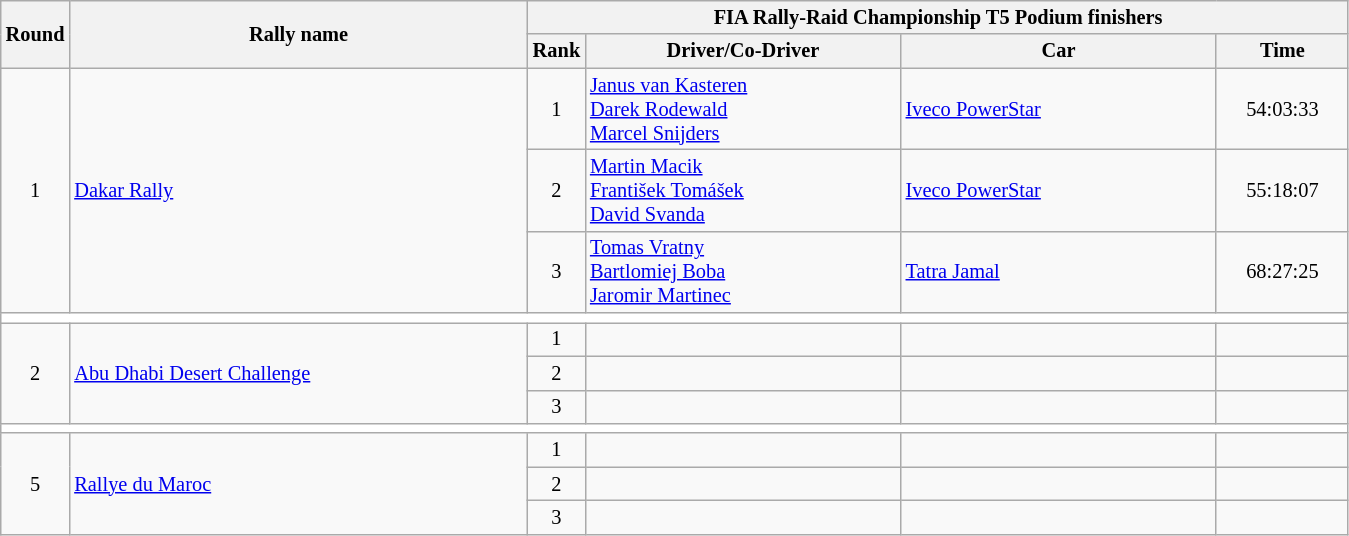<table class="wikitable" style="font-size:85%;">
<tr>
<th rowspan=2>Round</th>
<th style="width:22em" rowspan=2>Rally name</th>
<th colspan=4>FIA Rally-Raid Championship T5 Podium finishers</th>
</tr>
<tr>
<th>Rank</th>
<th style="width:15em">Driver/Co-Driver</th>
<th style="width:15em">Car</th>
<th style="width:6em">Time</th>
</tr>
<tr>
<td rowspan=3 align=center>1</td>
<td rowspan=3> <a href='#'>Dakar Rally</a></td>
<td align=center>1</td>
<td> <a href='#'>Janus van Kasteren</a><br> <a href='#'>Darek Rodewald</a><br> <a href='#'>Marcel Snijders</a></td>
<td><a href='#'>Iveco PowerStar</a></td>
<td align=center>54:03:33</td>
</tr>
<tr>
<td align=center>2</td>
<td> <a href='#'>Martin Macik</a><br> <a href='#'>František Tomášek</a><br> <a href='#'>David Svanda</a></td>
<td><a href='#'>Iveco PowerStar</a></td>
<td align=center>55:18:07</td>
</tr>
<tr>
<td align=center>3</td>
<td> <a href='#'>Tomas Vratny</a><br> <a href='#'>Bartlomiej Boba</a><br> <a href='#'>Jaromir Martinec</a></td>
<td><a href='#'>Tatra Jamal</a></td>
<td align=center>68:27:25</td>
</tr>
<tr style="background:white;">
<td colspan=6></td>
</tr>
<tr>
<td rowspan=3 align=center>2</td>
<td rowspan=3> <a href='#'>Abu Dhabi Desert Challenge</a></td>
<td align=center>1</td>
<td></td>
<td></td>
<td align=center></td>
</tr>
<tr>
<td align=center>2</td>
<td></td>
<td></td>
<td align=center></td>
</tr>
<tr>
<td align=center>3</td>
<td></td>
<td></td>
<td align=center></td>
</tr>
<tr style="background:white;">
<td colspan=6></td>
</tr>
<tr>
<td rowspan="3" align="center">5</td>
<td rowspan="3"> <a href='#'>Rallye du Maroc</a></td>
<td align=center>1</td>
<td></td>
<td></td>
<td align=center></td>
</tr>
<tr>
<td align=center>2</td>
<td></td>
<td></td>
<td align=center></td>
</tr>
<tr>
<td align=center>3</td>
<td></td>
<td></td>
<td align=center></td>
</tr>
</table>
